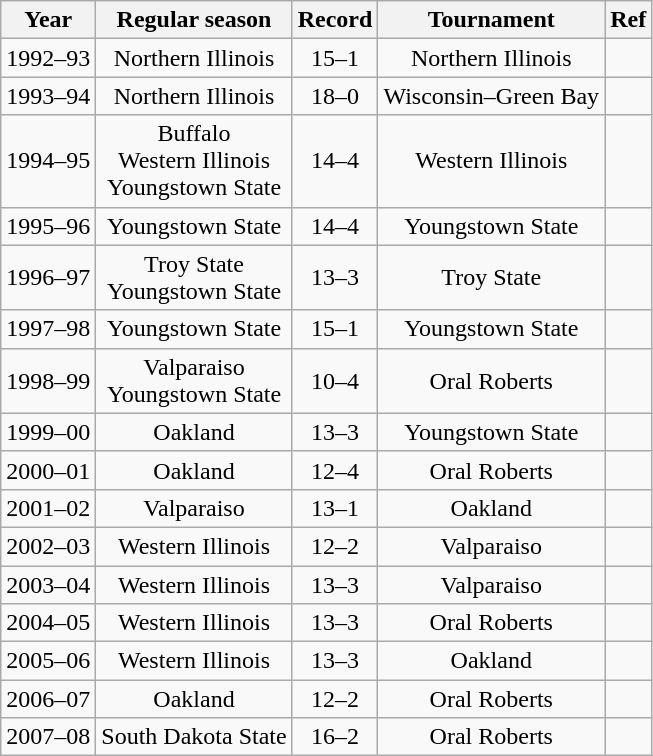<table class="wikitable" style="text-align:center;" cellspacing="2">
<tr>
<th>Year</th>
<th>Regular season</th>
<th>Record</th>
<th>Tournament</th>
<th>Ref</th>
</tr>
<tr>
<td>1992–93</td>
<td>Northern Illinois</td>
<td>15–1</td>
<td>Northern Illinois</td>
<td></td>
</tr>
<tr>
<td>1993–94</td>
<td>Northern Illinois</td>
<td>18–0</td>
<td>Wisconsin–Green Bay</td>
<td></td>
</tr>
<tr>
<td>1994–95</td>
<td>Buffalo<br>Western Illinois<br>Youngstown State</td>
<td>14–4</td>
<td>Western Illinois</td>
<td></td>
</tr>
<tr>
<td>1995–96</td>
<td>Youngstown State</td>
<td>14–4</td>
<td>Youngstown State</td>
<td></td>
</tr>
<tr>
<td>1996–97</td>
<td>Troy State<br>Youngstown State</td>
<td>13–3</td>
<td>Troy State</td>
<td></td>
</tr>
<tr>
<td>1997–98</td>
<td>Youngstown State</td>
<td>15–1</td>
<td>Youngstown State</td>
<td></td>
</tr>
<tr>
<td>1998–99</td>
<td>Valparaiso<br>Youngstown State</td>
<td>10–4</td>
<td>Oral Roberts</td>
<td></td>
</tr>
<tr>
<td>1999–00</td>
<td>Oakland</td>
<td>13–3</td>
<td>Youngstown State</td>
<td></td>
</tr>
<tr>
<td>2000–01</td>
<td>Oakland</td>
<td>12–4</td>
<td>Oral Roberts</td>
<td></td>
</tr>
<tr>
<td>2001–02</td>
<td>Valparaiso</td>
<td>13–1</td>
<td>Oakland</td>
<td></td>
</tr>
<tr>
<td>2002–03</td>
<td>Western Illinois</td>
<td>12–2</td>
<td>Valparaiso</td>
<td></td>
</tr>
<tr>
<td>2003–04</td>
<td>Western Illinois</td>
<td>13–3</td>
<td>Valparaiso</td>
<td></td>
</tr>
<tr>
<td>2004–05</td>
<td>Western Illinois</td>
<td>13–3</td>
<td>Oral Roberts</td>
<td></td>
</tr>
<tr>
<td>2005–06</td>
<td>Western Illinois</td>
<td>13–3</td>
<td>Oakland</td>
<td></td>
</tr>
<tr>
<td>2006–07</td>
<td>Oakland</td>
<td>12–2</td>
<td>Oral Roberts</td>
<td></td>
</tr>
<tr>
<td>2007–08</td>
<td>South Dakota State</td>
<td>16–2</td>
<td>Oral Roberts</td>
<td></td>
</tr>
</table>
